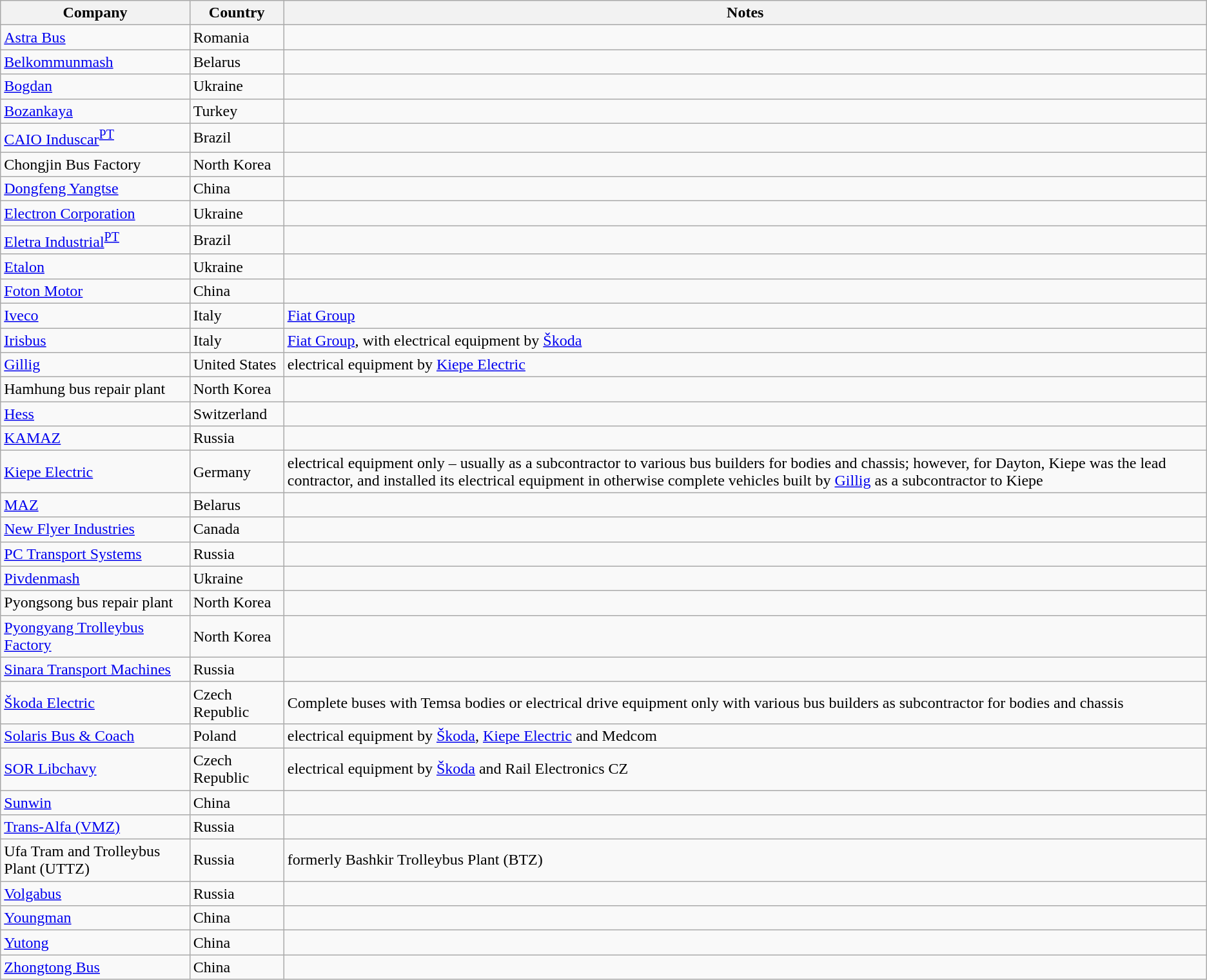<table class="wikitable sortable">
<tr>
<th>Company</th>
<th>Country</th>
<th class=unsortable>Notes</th>
</tr>
<tr>
<td><a href='#'>Astra Bus</a></td>
<td>Romania</td>
<td></td>
</tr>
<tr>
<td><a href='#'>Belkommunmash</a></td>
<td>Belarus</td>
<td></td>
</tr>
<tr>
<td><a href='#'>Bogdan</a></td>
<td>Ukraine</td>
<td></td>
</tr>
<tr>
<td><a href='#'>Bozankaya</a></td>
<td>Turkey</td>
<td></td>
</tr>
<tr>
<td><a href='#'>CAIO Induscar</a><sup><a href='#'>PT</a></sup></td>
<td>Brazil</td>
<td></td>
</tr>
<tr>
<td>Chongjin Bus Factory</td>
<td>North Korea</td>
<td></td>
</tr>
<tr>
<td><a href='#'>Dongfeng Yangtse</a></td>
<td>China</td>
<td></td>
</tr>
<tr>
<td><a href='#'>Electron Corporation</a></td>
<td>Ukraine</td>
<td></td>
</tr>
<tr>
<td><a href='#'>Eletra Industrial</a><sup><a href='#'>PT</a></sup></td>
<td>Brazil</td>
<td></td>
</tr>
<tr>
<td><a href='#'>Etalon</a></td>
<td>Ukraine</td>
<td></td>
</tr>
<tr>
<td><a href='#'>Foton Motor</a></td>
<td>China</td>
<td></td>
</tr>
<tr>
<td><a href='#'>Iveco</a></td>
<td>Italy</td>
<td><a href='#'>Fiat Group</a></td>
</tr>
<tr>
<td><a href='#'>Irisbus</a></td>
<td>Italy</td>
<td><a href='#'>Fiat Group</a>, with electrical equipment by <a href='#'>Škoda</a></td>
</tr>
<tr>
<td><a href='#'>Gillig</a></td>
<td>United States</td>
<td>electrical equipment by <a href='#'>Kiepe Electric</a></td>
</tr>
<tr>
<td>Hamhung bus repair plant</td>
<td>North Korea</td>
<td></td>
</tr>
<tr>
<td><a href='#'>Hess</a></td>
<td>Switzerland</td>
<td></td>
</tr>
<tr>
<td><a href='#'>KAMAZ</a></td>
<td>Russia</td>
<td></td>
</tr>
<tr>
<td><a href='#'>Kiepe Electric</a></td>
<td>Germany</td>
<td>electrical equipment only – usually as a subcontractor to various bus builders for bodies and chassis; however, for Dayton, Kiepe was the lead contractor, and installed its electrical equipment in otherwise complete vehicles built by <a href='#'>Gillig</a> as a subcontractor to Kiepe</td>
</tr>
<tr>
<td><a href='#'>MAZ</a></td>
<td>Belarus</td>
<td></td>
</tr>
<tr>
<td><a href='#'>New Flyer Industries</a></td>
<td>Canada</td>
<td></td>
</tr>
<tr>
<td><a href='#'>PC Transport Systems</a></td>
<td>Russia</td>
<td></td>
</tr>
<tr>
<td><a href='#'>Pivdenmash</a></td>
<td>Ukraine</td>
<td></td>
</tr>
<tr>
<td>Pyongsong bus repair plant</td>
<td>North Korea</td>
<td></td>
</tr>
<tr>
<td><a href='#'>Pyongyang Trolleybus Factory</a></td>
<td>North Korea</td>
<td></td>
</tr>
<tr>
<td><a href='#'>Sinara Transport Machines</a></td>
<td>Russia</td>
<td></td>
</tr>
<tr>
<td><a href='#'>Škoda Electric</a></td>
<td>Czech Republic</td>
<td>Complete buses with Temsa bodies or electrical drive equipment only with various bus builders as subcontractor for bodies and chassis</td>
</tr>
<tr>
<td><a href='#'>Solaris Bus & Coach</a></td>
<td>Poland</td>
<td>electrical equipment by <a href='#'>Škoda</a>, <a href='#'>Kiepe Electric</a> and Medcom</td>
</tr>
<tr>
<td><a href='#'>SOR Libchavy</a></td>
<td>Czech Republic</td>
<td>electrical equipment by <a href='#'>Škoda</a> and Rail Electronics CZ</td>
</tr>
<tr>
<td><a href='#'>Sunwin</a></td>
<td>China</td>
<td></td>
</tr>
<tr>
<td><a href='#'>Trans-Alfa (VMZ)</a></td>
<td>Russia</td>
<td></td>
</tr>
<tr>
<td>Ufa Tram and Trolleybus Plant (UTTZ)</td>
<td>Russia</td>
<td>formerly Bashkir Trolleybus Plant (BTZ)</td>
</tr>
<tr>
<td><a href='#'>Volgabus</a></td>
<td>Russia</td>
<td></td>
</tr>
<tr>
<td><a href='#'>Youngman</a></td>
<td>China</td>
<td></td>
</tr>
<tr>
<td><a href='#'>Yutong</a></td>
<td>China</td>
<td></td>
</tr>
<tr>
<td><a href='#'>Zhongtong Bus</a></td>
<td>China</td>
<td></td>
</tr>
</table>
